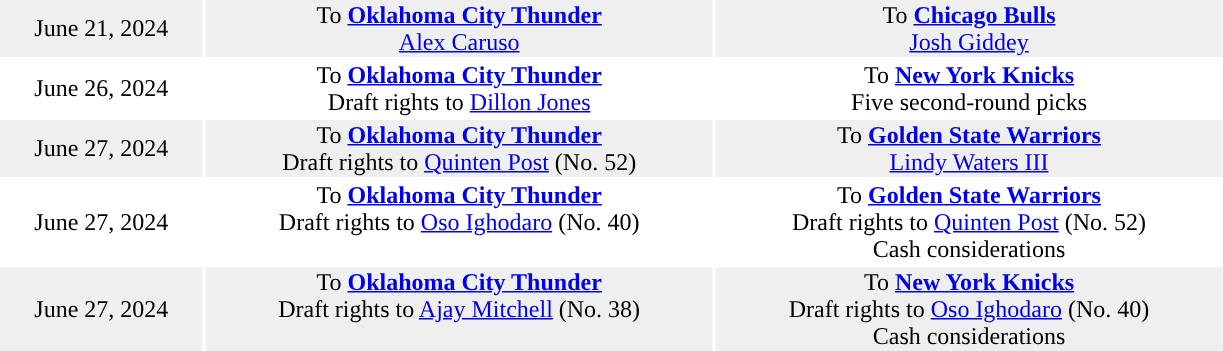<table style="text-align: center">
<tr style="background:#eeee">
<td style="width:12%">June 21, 2024</td>
<td style="width:30%" valign="top">To <strong><a href='#'>Oklahoma City Thunder</a></strong><br><a href='#'>Alex Caruso</a></td>
<td style="width:30%" valign="top">To <strong><a href='#'>Chicago Bulls</a></strong><br><a href='#'>Josh Giddey</a></td>
</tr>
<tr>
<td style="width:12%">June 26, 2024</td>
<td style="width:30%" valign="top">To <strong><a href='#'>Oklahoma City Thunder</a></strong><br>Draft rights to <a href='#'>Dillon Jones</a></td>
<td style="width:30%" valign="top">To <strong><a href='#'>New York Knicks</a></strong><br>Five second-round picks</td>
</tr>
<tr style="background:#eeee">
<td style="width:12%">June 27, 2024</td>
<td style="width:30%" valign="top">To <strong><a href='#'>Oklahoma City Thunder</a></strong><br>Draft rights to <a href='#'>Quinten Post</a> (No. 52)</td>
<td style="width:30%" valign="top">To <strong><a href='#'>Golden State Warriors</a></strong><br><a href='#'>Lindy Waters III</a></td>
</tr>
<tr>
<td style="width:12%">June 27, 2024</td>
<td style="width:30%" valign="top">To <strong><a href='#'>Oklahoma City Thunder</a></strong><br>Draft rights to <a href='#'>Oso Ighodaro</a> (No. 40)</td>
<td style="width:30%" valign="top">To <strong><a href='#'>Golden State Warriors</a></strong><br>Draft rights to <a href='#'>Quinten Post</a> (No. 52)<br>Cash considerations</td>
</tr>
<tr style="background:#eeee">
<td style="width:12%">June 27, 2024</td>
<td style="width:30%" valign="top">To <strong><a href='#'>Oklahoma City Thunder</a></strong><br>Draft rights to <a href='#'>Ajay Mitchell</a> (No. 38)</td>
<td style="width:30%" valign="top">To <strong><a href='#'>New York Knicks</a></strong><br>Draft rights to <a href='#'>Oso Ighodaro</a> (No. 40)<br>Cash considerations</td>
</tr>
</table>
